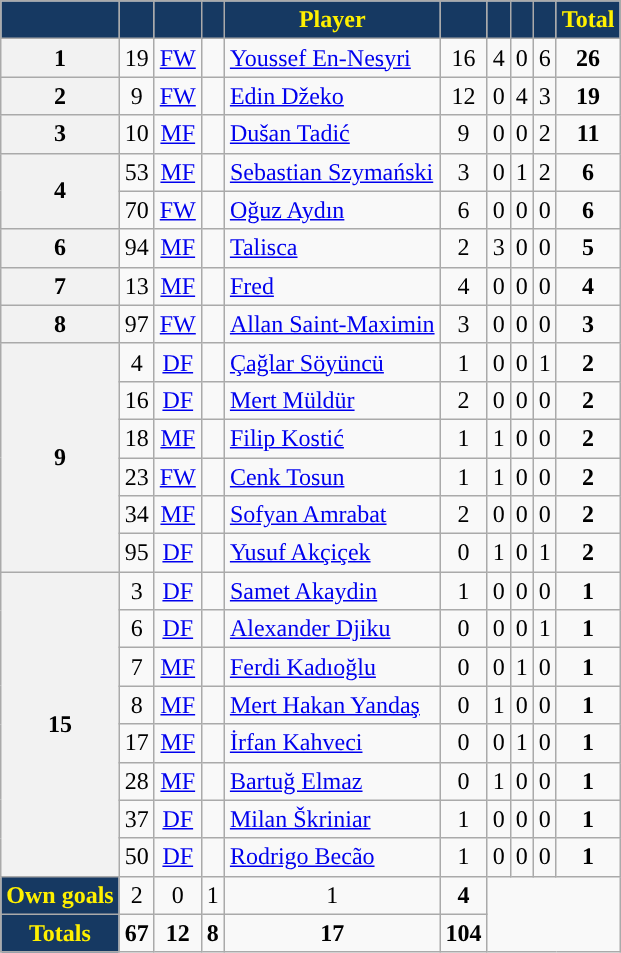<table class="wikitable" style="text-align:center">
<tr>
<th style="background:#163962; color:#FFF000; "></th>
<th style="background:#163962; color:#FFF000; "></th>
<th style="background:#163962; color:#FFF000; "></th>
<th style="background:#163962; color:#FFF000; "></th>
<th style="background:#163962; color:#FFF000; ">Player</th>
<th style="background:#163962; color:#FFF000; "></th>
<th style="background:#163962; color:#FFF000; "></th>
<th style="background:#163962; color:#FFF000; "></th>
<th style="background:#163962; color:#FFF000; "></th>
<th style="background:#163962; color:#FFF000; ">Total</th>
</tr>
<tr>
<th>1</th>
<td>19</td>
<td><a href='#'>FW</a></td>
<td></td>
<td align=left><a href='#'>Youssef En-Nesyri</a></td>
<td>16</td>
<td>4</td>
<td>0</td>
<td>6</td>
<td><strong>26</strong></td>
</tr>
<tr>
<th>2</th>
<td>9</td>
<td><a href='#'>FW</a></td>
<td></td>
<td align=left><a href='#'>Edin Džeko</a></td>
<td>12</td>
<td>0</td>
<td>4</td>
<td>3</td>
<td><strong>19</strong></td>
</tr>
<tr>
<th>3</th>
<td>10</td>
<td><a href='#'>MF</a></td>
<td></td>
<td align=left><a href='#'>Dušan Tadić</a></td>
<td>9</td>
<td>0</td>
<td>0</td>
<td>2</td>
<td><strong>11</strong></td>
</tr>
<tr>
<th rowspan="2">4</th>
<td>53</td>
<td><a href='#'>MF</a></td>
<td></td>
<td align=left><a href='#'>Sebastian Szymański</a></td>
<td>3</td>
<td>0</td>
<td>1</td>
<td>2</td>
<td><strong>6</strong></td>
</tr>
<tr>
<td>70</td>
<td><a href='#'>FW</a></td>
<td></td>
<td align=left><a href='#'>Oğuz Aydın</a></td>
<td>6</td>
<td>0</td>
<td>0</td>
<td>0</td>
<td><strong>6</strong></td>
</tr>
<tr>
<th>6</th>
<td>94</td>
<td><a href='#'>MF</a></td>
<td></td>
<td align=left><a href='#'>Talisca</a></td>
<td>2</td>
<td>3</td>
<td>0</td>
<td>0</td>
<td><strong>5</strong></td>
</tr>
<tr>
<th>7</th>
<td>13</td>
<td><a href='#'>MF</a></td>
<td></td>
<td align=left><a href='#'>Fred</a></td>
<td>4</td>
<td>0</td>
<td>0</td>
<td>0</td>
<td><strong>4</strong></td>
</tr>
<tr>
<th>8</th>
<td>97</td>
<td><a href='#'>FW</a></td>
<td></td>
<td align=left><a href='#'>Allan Saint-Maximin</a></td>
<td>3</td>
<td>0</td>
<td>0</td>
<td>0</td>
<td><strong>3</strong></td>
</tr>
<tr>
<th rowspan="6">9</th>
<td>4</td>
<td><a href='#'>DF</a></td>
<td></td>
<td align=left><a href='#'>Çağlar Söyüncü</a></td>
<td>1</td>
<td>0</td>
<td>0</td>
<td>1</td>
<td><strong>2</strong></td>
</tr>
<tr>
<td>16</td>
<td><a href='#'>DF</a></td>
<td></td>
<td align=left><a href='#'>Mert Müldür</a></td>
<td>2</td>
<td>0</td>
<td>0</td>
<td>0</td>
<td><strong>2</strong></td>
</tr>
<tr>
<td>18</td>
<td><a href='#'>MF</a></td>
<td></td>
<td align=left><a href='#'>Filip Kostić</a></td>
<td>1</td>
<td>1</td>
<td>0</td>
<td>0</td>
<td><strong>2</strong></td>
</tr>
<tr>
<td>23</td>
<td><a href='#'>FW</a></td>
<td></td>
<td align=left><a href='#'>Cenk Tosun</a></td>
<td>1</td>
<td>1</td>
<td>0</td>
<td>0</td>
<td><strong>2</strong></td>
</tr>
<tr>
<td>34</td>
<td><a href='#'>MF</a></td>
<td></td>
<td align=left><a href='#'>Sofyan Amrabat</a></td>
<td>2</td>
<td>0</td>
<td>0</td>
<td>0</td>
<td><strong>2</strong></td>
</tr>
<tr>
<td>95</td>
<td><a href='#'>DF</a></td>
<td></td>
<td align=left><a href='#'>Yusuf Akçiçek</a></td>
<td>0</td>
<td>1</td>
<td>0</td>
<td>1</td>
<td><strong>2</strong></td>
</tr>
<tr>
<th rowspan="8">15</th>
<td>3</td>
<td><a href='#'>DF</a></td>
<td></td>
<td align=left><a href='#'>Samet Akaydin</a></td>
<td>1</td>
<td>0</td>
<td>0</td>
<td>0</td>
<td><strong>1</strong></td>
</tr>
<tr>
<td>6</td>
<td><a href='#'>DF</a></td>
<td></td>
<td align=left><a href='#'>Alexander Djiku</a></td>
<td>0</td>
<td>0</td>
<td>0</td>
<td>1</td>
<td><strong>1</strong></td>
</tr>
<tr>
<td>7</td>
<td><a href='#'>MF</a></td>
<td></td>
<td align=left><a href='#'>Ferdi Kadıoğlu</a></td>
<td>0</td>
<td>0</td>
<td>1</td>
<td>0</td>
<td><strong>1</strong></td>
</tr>
<tr>
<td>8</td>
<td><a href='#'>MF</a></td>
<td></td>
<td align=left><a href='#'>Mert Hakan Yandaş</a></td>
<td>0</td>
<td>1</td>
<td>0</td>
<td>0</td>
<td><strong>1</strong></td>
</tr>
<tr>
<td>17</td>
<td><a href='#'>MF</a></td>
<td></td>
<td align=left><a href='#'>İrfan Kahveci</a></td>
<td>0</td>
<td>0</td>
<td>1</td>
<td>0</td>
<td><strong>1</strong></td>
</tr>
<tr>
<td>28</td>
<td><a href='#'>MF</a></td>
<td></td>
<td align=left><a href='#'>Bartuğ Elmaz</a></td>
<td>0</td>
<td>1</td>
<td>0</td>
<td>0</td>
<td><strong>1</strong></td>
</tr>
<tr>
<td>37</td>
<td><a href='#'>DF</a></td>
<td></td>
<td align=left><a href='#'>Milan Škriniar</a></td>
<td>1</td>
<td>0</td>
<td>0</td>
<td>0</td>
<td><strong>1</strong></td>
</tr>
<tr>
<td>50</td>
<td><a href='#'>DF</a></td>
<td></td>
<td align=left><a href='#'>Rodrigo Becão</a></td>
<td>1</td>
<td>0</td>
<td>0</td>
<td>0</td>
<td><strong>1</strong></td>
</tr>
<tr>
<td style="background:#163962; color:#FFF000; "><strong>Own goals</strong></td>
<td>2</td>
<td>0</td>
<td>1</td>
<td>1</td>
<td><strong>4</strong></td>
</tr>
<tr>
<td style="background:#163962; color:#FFF000; "><strong>Totals</strong></td>
<td><strong>67</strong></td>
<td><strong>12</strong></td>
<td><strong>8</strong></td>
<td><strong>17</strong></td>
<td><strong>104</strong></td>
</tr>
</table>
